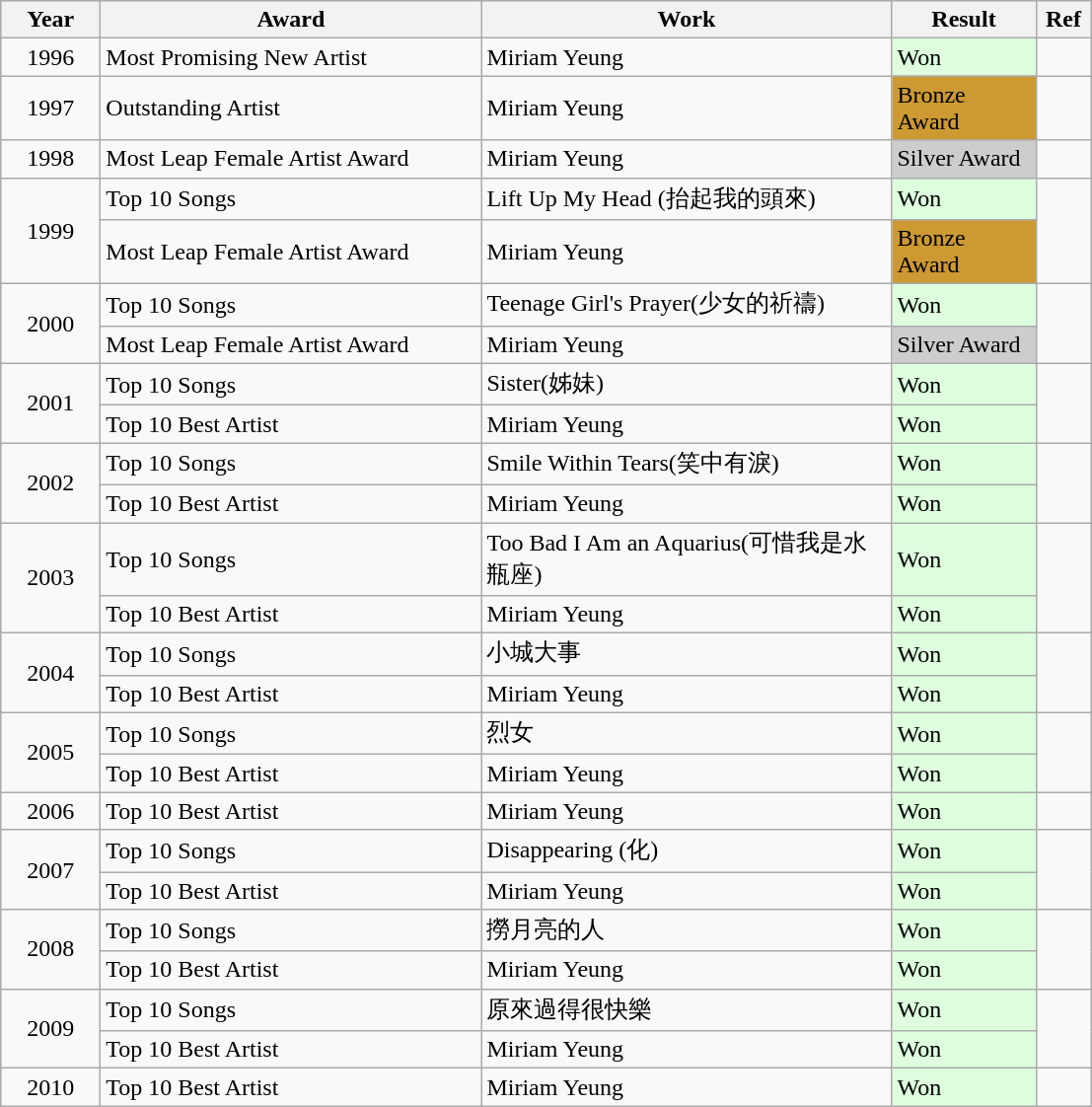<table class="wikitable">
<tr>
<th width=60>Year</th>
<th width="250">Award</th>
<th width="270">Work</th>
<th width="90">Result</th>
<th width="30">Ref</th>
</tr>
<tr>
<td align="center">1996</td>
<td>Most Promising New Artist</td>
<td>Miriam Yeung</td>
<td style="background: #ddffdd"><div>Won</div></td>
<td align="center"></td>
</tr>
<tr>
<td align="center">1997</td>
<td>Outstanding Artist</td>
<td>Miriam Yeung</td>
<td style="background: #CC9933"><div>Bronze Award</div></td>
<td align="center"></td>
</tr>
<tr>
<td align="center">1998</td>
<td>Most Leap Female Artist Award</td>
<td>Miriam Yeung</td>
<td style="background: #cdcdcd"><div>Silver Award</div></td>
<td align="center"></td>
</tr>
<tr>
<td rowspan = "2" align="center">1999</td>
<td>Top 10 Songs</td>
<td>Lift Up My Head (抬起我的頭來)</td>
<td style="background: #ddffdd"><div>Won</div></td>
<td rowspan = "2" align="center"></td>
</tr>
<tr>
<td>Most Leap Female Artist Award</td>
<td>Miriam Yeung</td>
<td style="background:  #CC9933"><div>Bronze Award</div></td>
</tr>
<tr>
<td rowspan = "2" align="center">2000</td>
<td>Top 10 Songs</td>
<td>Teenage Girl's Prayer(少女的祈禱)</td>
<td style="background: #ddffdd"><div>Won</div></td>
<td rowspan = "2" align="center"></td>
</tr>
<tr>
<td>Most Leap Female Artist Award</td>
<td>Miriam Yeung</td>
<td style="background: #cdcdcd"><div>Silver Award</div></td>
</tr>
<tr>
<td rowspan = "2" align="center">2001</td>
<td>Top 10 Songs</td>
<td>Sister(姊妹)</td>
<td style="background: #ddffdd"><div>Won</div></td>
<td rowspan = "2" align="center"></td>
</tr>
<tr>
<td>Top 10 Best Artist</td>
<td>Miriam Yeung</td>
<td style="background: #ddffdd"><div>Won</div></td>
</tr>
<tr>
<td rowspan = "2" align="center">2002</td>
<td>Top 10 Songs</td>
<td>Smile Within Tears(笑中有淚)</td>
<td style="background: #ddffdd"><div>Won</div></td>
<td rowspan = "2" align="center"></td>
</tr>
<tr>
<td>Top 10 Best Artist</td>
<td>Miriam Yeung</td>
<td style="background: #ddffdd"><div>Won</div></td>
</tr>
<tr>
<td rowspan = "2" align="center">2003</td>
<td>Top 10 Songs</td>
<td>Too Bad I Am an Aquarius(可惜我是水瓶座)</td>
<td style="background: #ddffdd"><div>Won</div></td>
<td rowspan = "2" align="center"></td>
</tr>
<tr>
<td>Top 10 Best Artist</td>
<td>Miriam Yeung</td>
<td style="background: #ddffdd"><div>Won</div></td>
</tr>
<tr>
<td rowspan = "2" align="center">2004</td>
<td>Top 10 Songs</td>
<td>小城大事</td>
<td style="background: #ddffdd"><div>Won</div></td>
<td rowspan = "2" align="center"></td>
</tr>
<tr>
<td>Top 10 Best Artist</td>
<td>Miriam Yeung</td>
<td style="background: #ddffdd"><div>Won</div></td>
</tr>
<tr>
<td rowspan = "2" align="center">2005</td>
<td>Top 10 Songs</td>
<td>烈女</td>
<td style="background: #ddffdd"><div>Won</div></td>
<td rowspan = "2" align="center"></td>
</tr>
<tr>
<td>Top 10 Best Artist</td>
<td>Miriam Yeung</td>
<td style="background: #ddffdd"><div>Won</div></td>
</tr>
<tr>
<td align="center">2006</td>
<td>Top 10 Best Artist</td>
<td>Miriam Yeung</td>
<td style="background:  #ddffdd"><div>Won</div></td>
<td align="center"></td>
</tr>
<tr>
<td rowspan = "2" align="center">2007</td>
<td>Top 10 Songs</td>
<td>Disappearing (化)</td>
<td style="background: #ddffdd"><div>Won</div></td>
<td rowspan = "2" align="center"></td>
</tr>
<tr>
<td>Top 10 Best Artist</td>
<td>Miriam Yeung</td>
<td style="background: #ddffdd"><div>Won</div></td>
</tr>
<tr>
<td rowspan = "2" align="center">2008</td>
<td>Top 10 Songs</td>
<td>撈月亮的人</td>
<td style="background:  #ddffdd"><div>Won</div></td>
<td rowspan = "2" align="center"></td>
</tr>
<tr>
<td>Top 10 Best Artist</td>
<td>Miriam Yeung</td>
<td style="background:  #ddffdd"><div>Won</div></td>
</tr>
<tr>
<td rowspan = "2" align="center">2009</td>
<td>Top 10 Songs</td>
<td>原來過得很快樂</td>
<td style="background:  #ddffdd"><div>Won</div></td>
<td rowspan = "2" align="center"></td>
</tr>
<tr>
<td>Top 10 Best Artist</td>
<td>Miriam Yeung</td>
<td style="background:  #ddffdd"><div>Won</div></td>
</tr>
<tr>
<td align="center">2010</td>
<td>Top 10 Best Artist</td>
<td>Miriam Yeung</td>
<td style="background: #ddffdd"><div>Won</div></td>
<td align="center"></td>
</tr>
</table>
